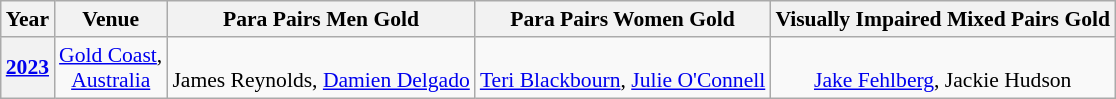<table class="wikitable"  style="font-size:90%;text-align:center;">
<tr>
<th>Year</th>
<th>Venue</th>
<th>Para Pairs Men Gold</th>
<th>Para Pairs Women Gold</th>
<th>Visually Impaired Mixed Pairs Gold</th>
</tr>
<tr>
<th><a href='#'>2023</a></th>
<td><a href='#'>Gold Coast</a>, <br><a href='#'>Australia</a></td>
<td> <br>James Reynolds, <a href='#'>Damien Delgado</a></td>
<td> <br><a href='#'>Teri Blackbourn</a>, <a href='#'>Julie O'Connell</a></td>
<td> <br><a href='#'>Jake Fehlberg</a>, Jackie Hudson</td>
</tr>
</table>
